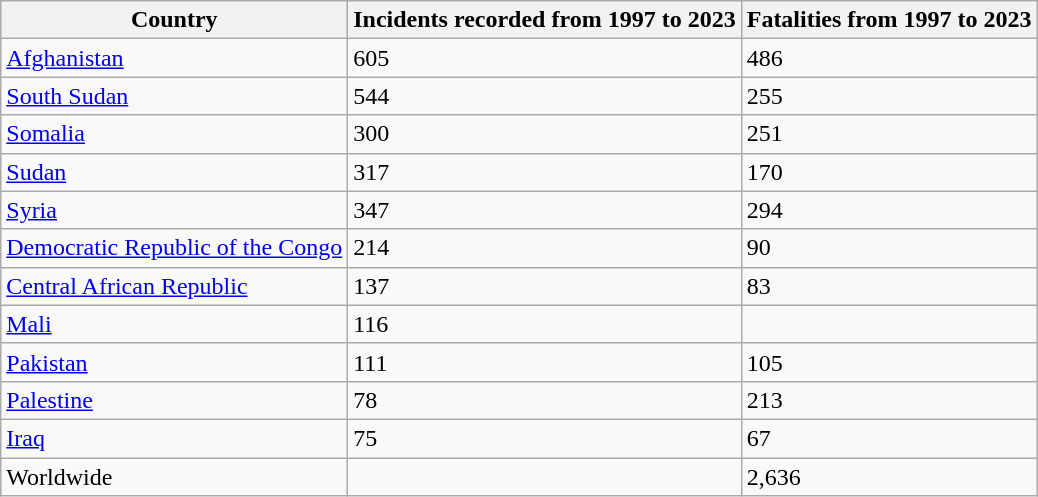<table class="wikitable">
<tr>
<th>Country</th>
<th>Incidents recorded from 1997 to 2023</th>
<th>Fatalities from 1997 to 2023</th>
</tr>
<tr>
<td><a href='#'>Afghanistan</a></td>
<td>605</td>
<td>486</td>
</tr>
<tr>
<td><a href='#'>South Sudan</a></td>
<td>544</td>
<td>255</td>
</tr>
<tr>
<td><a href='#'>Somalia</a></td>
<td>300</td>
<td>251</td>
</tr>
<tr>
<td><a href='#'>Sudan</a></td>
<td>317</td>
<td>170</td>
</tr>
<tr>
<td><a href='#'>Syria</a></td>
<td>347</td>
<td>294</td>
</tr>
<tr>
<td><a href='#'>Democratic Republic of the Congo</a></td>
<td>214</td>
<td>90</td>
</tr>
<tr>
<td><a href='#'>Central African Republic</a></td>
<td>137</td>
<td>83</td>
</tr>
<tr>
<td><a href='#'>Mali</a></td>
<td>116</td>
<td></td>
</tr>
<tr>
<td><a href='#'>Pakistan</a></td>
<td>111</td>
<td>105</td>
</tr>
<tr>
<td><a href='#'>Palestine</a></td>
<td>78</td>
<td>213</td>
</tr>
<tr>
<td><a href='#'>Iraq</a></td>
<td>75</td>
<td>67</td>
</tr>
<tr>
<td>Worldwide</td>
<td></td>
<td>2,636</td>
</tr>
</table>
